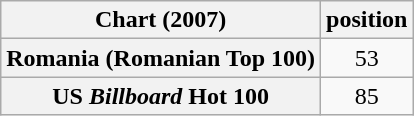<table class="wikitable plainrowheaders" style="text-align:center">
<tr>
<th scope="col">Chart (2007)</th>
<th scope="col">position</th>
</tr>
<tr>
<th scope="row">Romania (Romanian Top 100)</th>
<td>53</td>
</tr>
<tr>
<th scope="row">US <em>Billboard</em> Hot 100</th>
<td>85</td>
</tr>
</table>
